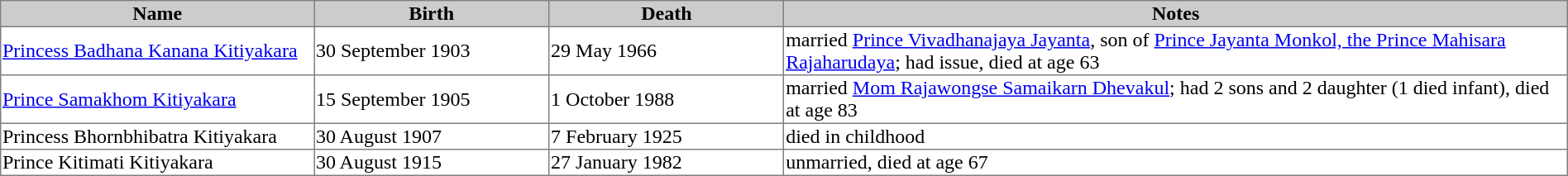<table border=1 style="border-collapse: collapse;">
<tr bgcolor=cccccc>
<th width="20%">Name</th>
<th width="15%">Birth</th>
<th width="15%">Death</th>
<th width="50%">Notes</th>
</tr>
<tr>
<td><a href='#'>Princess Badhana Kanana Kitiyakara</a></td>
<td>30 September 1903</td>
<td>29 May 1966</td>
<td>married <a href='#'>Prince Vivadhanajaya Jayanta</a>, son of <a href='#'>Prince Jayanta Monkol, the Prince Mahisara Rajaharudaya</a>; had issue, died at age 63</td>
</tr>
<tr>
<td><a href='#'>Prince Samakhom Kitiyakara</a></td>
<td>15 September 1905</td>
<td>1 October 1988</td>
<td>married <a href='#'>Mom Rajawongse Samaikarn Dhevakul</a>; had 2 sons and 2 daughter (1 died infant), died at age 83</td>
</tr>
<tr>
<td>Princess Bhornbhibatra Kitiyakara</td>
<td>30 August 1907</td>
<td>7 February 1925</td>
<td>died in childhood</td>
</tr>
<tr>
<td>Prince Kitimati Kitiyakara</td>
<td>30 August 1915</td>
<td>27 January 1982</td>
<td>unmarried, died at age 67</td>
</tr>
</table>
